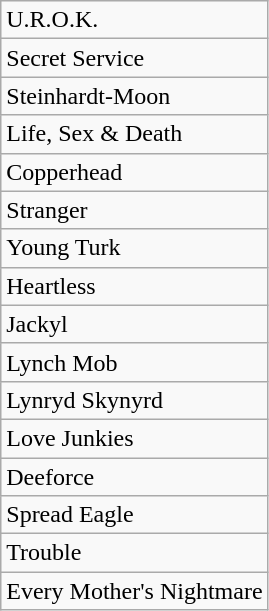<table class="wikitable">
<tr>
<td>U.R.O.K.</td>
</tr>
<tr>
<td>Secret Service</td>
</tr>
<tr>
<td>Steinhardt-Moon</td>
</tr>
<tr>
<td>Life, Sex & Death</td>
</tr>
<tr>
<td>Copperhead</td>
</tr>
<tr>
<td>Stranger</td>
</tr>
<tr>
<td>Young Turk</td>
</tr>
<tr>
<td>Heartless</td>
</tr>
<tr>
<td>Jackyl</td>
</tr>
<tr>
<td>Lynch Mob</td>
</tr>
<tr>
<td>Lynryd Skynyrd</td>
</tr>
<tr>
<td>Love Junkies</td>
</tr>
<tr>
<td>Deeforce</td>
</tr>
<tr>
<td>Spread Eagle</td>
</tr>
<tr>
<td>Trouble</td>
</tr>
<tr>
<td>Every Mother's Nightmare</td>
</tr>
</table>
